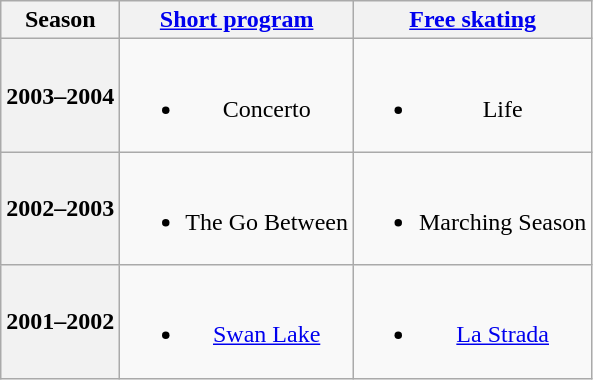<table class=wikitable style=text-align:center>
<tr>
<th>Season</th>
<th><a href='#'>Short program</a></th>
<th><a href='#'>Free skating</a></th>
</tr>
<tr>
<th>2003–2004 <br> </th>
<td><br><ul><li>Concerto <br></li></ul></td>
<td><br><ul><li>Life <br></li></ul></td>
</tr>
<tr>
<th>2002–2003 <br> </th>
<td><br><ul><li>The Go Between <br></li></ul></td>
<td><br><ul><li>Marching Season <br></li></ul></td>
</tr>
<tr>
<th>2001–2002 <br> </th>
<td><br><ul><li><a href='#'>Swan Lake</a> <br></li></ul></td>
<td><br><ul><li><a href='#'>La Strada</a> <br></li></ul></td>
</tr>
</table>
